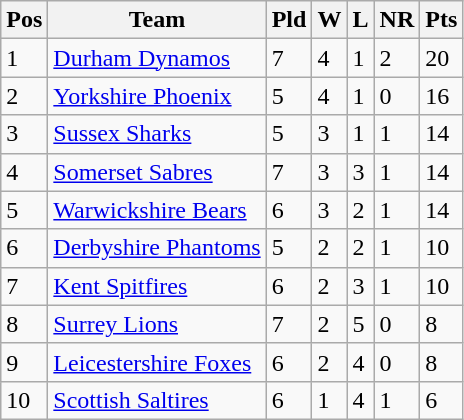<table class="wikitable">
<tr>
<th>Pos</th>
<th>Team</th>
<th>Pld</th>
<th>W</th>
<th>L</th>
<th>NR</th>
<th>Pts</th>
</tr>
<tr>
<td>1</td>
<td><a href='#'>Durham Dynamos</a></td>
<td>7</td>
<td>4</td>
<td>1</td>
<td>2</td>
<td>20</td>
</tr>
<tr>
<td>2</td>
<td><a href='#'>Yorkshire Phoenix</a></td>
<td>5</td>
<td>4</td>
<td>1</td>
<td>0</td>
<td>16</td>
</tr>
<tr>
<td>3</td>
<td><a href='#'>Sussex Sharks</a></td>
<td>5</td>
<td>3</td>
<td>1</td>
<td>1</td>
<td>14</td>
</tr>
<tr>
<td>4</td>
<td><a href='#'>Somerset Sabres</a></td>
<td>7</td>
<td>3</td>
<td>3</td>
<td>1</td>
<td>14</td>
</tr>
<tr>
<td>5</td>
<td><a href='#'>Warwickshire Bears</a></td>
<td>6</td>
<td>3</td>
<td>2</td>
<td>1</td>
<td>14</td>
</tr>
<tr>
<td>6</td>
<td><a href='#'>Derbyshire Phantoms</a></td>
<td>5</td>
<td>2</td>
<td>2</td>
<td>1</td>
<td>10</td>
</tr>
<tr>
<td>7</td>
<td><a href='#'>Kent Spitfires</a></td>
<td>6</td>
<td>2</td>
<td>3</td>
<td>1</td>
<td>10</td>
</tr>
<tr>
<td>8</td>
<td><a href='#'>Surrey Lions</a></td>
<td>7</td>
<td>2</td>
<td>5</td>
<td>0</td>
<td>8</td>
</tr>
<tr>
<td>9</td>
<td><a href='#'>Leicestershire Foxes</a></td>
<td>6</td>
<td>2</td>
<td>4</td>
<td>0</td>
<td>8</td>
</tr>
<tr>
<td>10</td>
<td><a href='#'>Scottish Saltires</a></td>
<td>6</td>
<td>1</td>
<td>4</td>
<td>1</td>
<td>6</td>
</tr>
</table>
